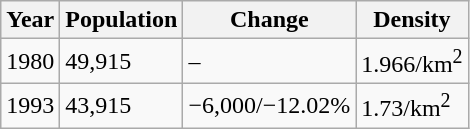<table class="wikitable">
<tr>
<th>Year</th>
<th>Population</th>
<th>Change</th>
<th>Density</th>
</tr>
<tr>
<td>1980</td>
<td>49,915</td>
<td>–</td>
<td>1.966/km<sup>2</sup></td>
</tr>
<tr>
<td>1993</td>
<td>43,915</td>
<td>−6,000/−12.02%</td>
<td>1.73/km<sup>2</sup></td>
</tr>
</table>
